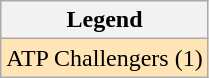<table class="wikitable">
<tr>
<th>Legend</th>
</tr>
<tr bgcolor="moccasin">
<td>ATP Challengers (1)</td>
</tr>
</table>
